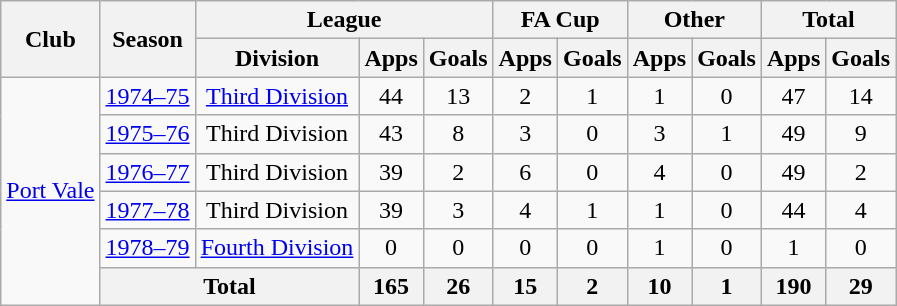<table class="wikitable" style="text-align: center;">
<tr>
<th rowspan="2">Club</th>
<th rowspan="2">Season</th>
<th colspan="3">League</th>
<th colspan="2">FA Cup</th>
<th colspan="2">Other</th>
<th colspan="2">Total</th>
</tr>
<tr>
<th>Division</th>
<th>Apps</th>
<th>Goals</th>
<th>Apps</th>
<th>Goals</th>
<th>Apps</th>
<th>Goals</th>
<th>Apps</th>
<th>Goals</th>
</tr>
<tr>
<td rowspan="6"><a href='#'>Port Vale</a></td>
<td><a href='#'>1974–75</a></td>
<td><a href='#'>Third Division</a></td>
<td>44</td>
<td>13</td>
<td>2</td>
<td>1</td>
<td>1</td>
<td>0</td>
<td>47</td>
<td>14</td>
</tr>
<tr>
<td><a href='#'>1975–76</a></td>
<td>Third Division</td>
<td>43</td>
<td>8</td>
<td>3</td>
<td>0</td>
<td>3</td>
<td>1</td>
<td>49</td>
<td>9</td>
</tr>
<tr>
<td><a href='#'>1976–77</a></td>
<td>Third Division</td>
<td>39</td>
<td>2</td>
<td>6</td>
<td>0</td>
<td>4</td>
<td>0</td>
<td>49</td>
<td>2</td>
</tr>
<tr>
<td><a href='#'>1977–78</a></td>
<td>Third Division</td>
<td>39</td>
<td>3</td>
<td>4</td>
<td>1</td>
<td>1</td>
<td>0</td>
<td>44</td>
<td>4</td>
</tr>
<tr>
<td><a href='#'>1978–79</a></td>
<td><a href='#'>Fourth Division</a></td>
<td>0</td>
<td>0</td>
<td>0</td>
<td>0</td>
<td>1</td>
<td>0</td>
<td>1</td>
<td>0</td>
</tr>
<tr>
<th colspan="2">Total</th>
<th>165</th>
<th>26</th>
<th>15</th>
<th>2</th>
<th>10</th>
<th>1</th>
<th>190</th>
<th>29</th>
</tr>
</table>
